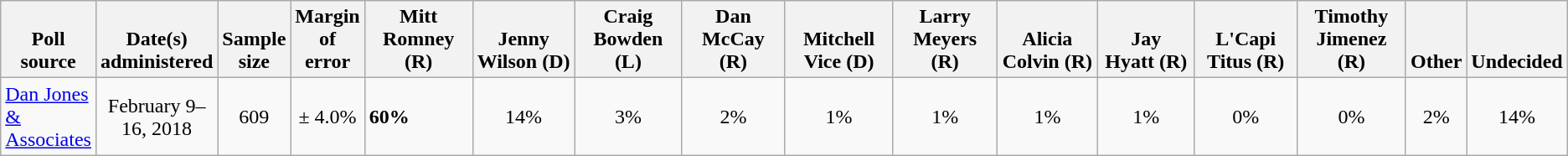<table class="wikitable">
<tr valign=bottom>
<th>Poll source</th>
<th>Date(s)<br>administered</th>
<th>Sample<br>size</th>
<th>Margin<br>of error</th>
<th style="width:100px;">Mitt<br>Romney (R)</th>
<th style="width:100px;">Jenny<br>Wilson (D)</th>
<th style="width:100px;">Craig<br>Bowden (L)</th>
<th style="width:100px;">Dan<br>McCay (R)</th>
<th style="width:100px;">Mitchell<br>Vice (D)</th>
<th style="width:100px;">Larry<br>Meyers (R)</th>
<th style="width:100px;">Alicia<br>Colvin (R)</th>
<th style="width:100px;">Jay<br>Hyatt (R)</th>
<th style="width:100px;">L'Capi<br>Titus (R)</th>
<th style="width:100px;">Timothy<br>Jimenez (R)</th>
<th>Other</th>
<th>Undecided</th>
</tr>
<tr>
<td><a href='#'>Dan Jones & Associates</a></td>
<td align=center>February 9–16, 2018</td>
<td align=center>609</td>
<td align=center>± 4.0%</td>
<td><strong>60%</strong></td>
<td align=center>14%</td>
<td align=center>3%</td>
<td align=center>2%</td>
<td align=center>1%</td>
<td align=center>1%</td>
<td align=center>1%</td>
<td align=center>1%</td>
<td align=center>0%</td>
<td align=center>0%</td>
<td align=center>2%</td>
<td align=center>14%</td>
</tr>
</table>
